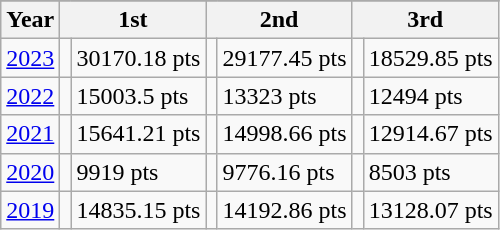<table class="wikitable">
<tr>
</tr>
<tr>
<th>Year</th>
<th colspan=2>1st</th>
<th colspan=2>2nd</th>
<th colspan=2>3rd</th>
</tr>
<tr>
<td><a href='#'>2023</a></td>
<td style="text-align:left"> </td>
<td>30170.18 pts</td>
<td style="text-align:left"> </td>
<td>29177.45 pts</td>
<td style="text-align:left"> </td>
<td>18529.85 pts</td>
</tr>
<tr>
<td><a href='#'>2022</a></td>
<td style="text-align:left"> </td>
<td>15003.5 pts</td>
<td style="text-align:left"> </td>
<td>13323 pts</td>
<td style="text-align:left"> </td>
<td>12494 pts</td>
</tr>
<tr>
<td><a href='#'>2021</a></td>
<td style="text-align:left"> </td>
<td>15641.21 pts</td>
<td style="text-align:left"> </td>
<td>14998.66 pts</td>
<td style="text-align:left"> </td>
<td>12914.67 pts</td>
</tr>
<tr>
<td><a href='#'>2020</a></td>
<td style="text-align:left"> </td>
<td>9919 pts</td>
<td style="text-align:left"> </td>
<td>9776.16 pts</td>
<td style="text-align:left"> </td>
<td>8503 pts</td>
</tr>
<tr>
<td><a href='#'>2019</a></td>
<td style="text-align:left"> </td>
<td>14835.15 pts</td>
<td style="text-align:left"> </td>
<td>14192.86 pts</td>
<td style="text-align:left"> </td>
<td>13128.07 pts</td>
</tr>
</table>
